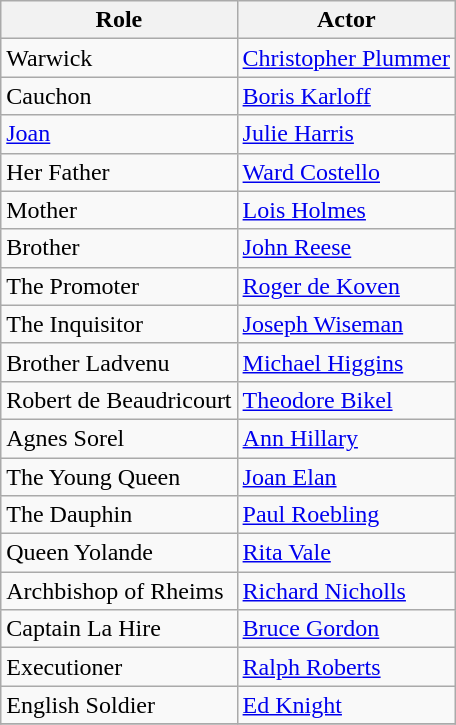<table class="wikitable">
<tr>
<th>Role</th>
<th>Actor</th>
</tr>
<tr>
<td>Warwick</td>
<td><a href='#'>Christopher Plummer</a></td>
</tr>
<tr>
<td>Cauchon</td>
<td><a href='#'>Boris Karloff</a></td>
</tr>
<tr>
<td><a href='#'>Joan</a></td>
<td><a href='#'>Julie Harris</a></td>
</tr>
<tr>
<td>Her Father</td>
<td><a href='#'>Ward Costello</a></td>
</tr>
<tr>
<td>Mother</td>
<td><a href='#'>Lois Holmes</a></td>
</tr>
<tr>
<td>Brother</td>
<td><a href='#'>John Reese</a></td>
</tr>
<tr>
<td>The Promoter</td>
<td><a href='#'>Roger de Koven</a></td>
</tr>
<tr>
<td>The Inquisitor</td>
<td><a href='#'>Joseph Wiseman</a></td>
</tr>
<tr>
<td>Brother Ladvenu</td>
<td><a href='#'>Michael Higgins</a></td>
</tr>
<tr>
<td>Robert de Beaudricourt</td>
<td><a href='#'>Theodore Bikel</a></td>
</tr>
<tr>
<td>Agnes Sorel</td>
<td><a href='#'>Ann Hillary</a></td>
</tr>
<tr>
<td>The Young Queen</td>
<td><a href='#'>Joan Elan</a></td>
</tr>
<tr>
<td>The Dauphin</td>
<td><a href='#'>Paul Roebling</a></td>
</tr>
<tr>
<td>Queen Yolande</td>
<td><a href='#'>Rita Vale</a></td>
</tr>
<tr>
<td>Archbishop of Rheims</td>
<td><a href='#'>Richard Nicholls</a></td>
</tr>
<tr>
<td>Captain La Hire</td>
<td><a href='#'>Bruce Gordon</a></td>
</tr>
<tr>
<td>Executioner</td>
<td><a href='#'>Ralph Roberts</a></td>
</tr>
<tr>
<td>English Soldier</td>
<td><a href='#'>Ed Knight</a></td>
</tr>
<tr>
</tr>
</table>
